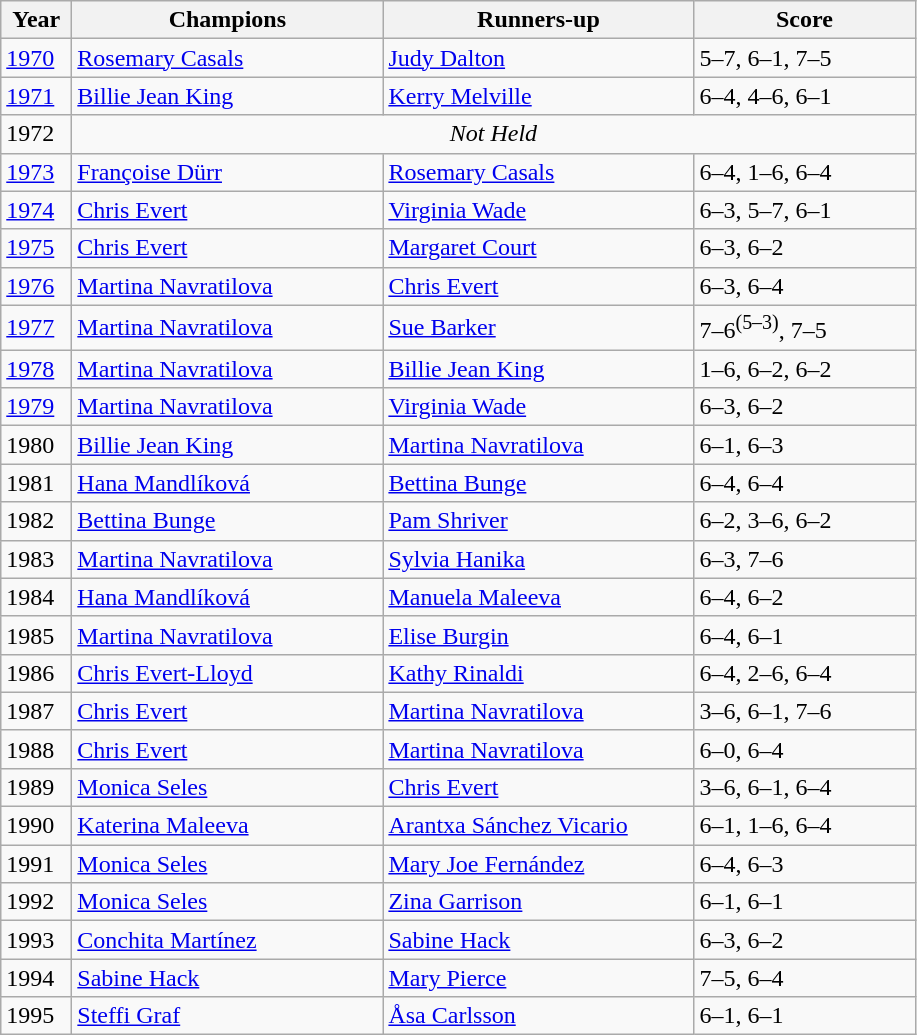<table class="wikitable">
<tr>
<th style="width:40px">Year</th>
<th style="width:200px">Champions</th>
<th style="width:200px">Runners-up</th>
<th style="width:140px" class="unsortable">Score</th>
</tr>
<tr>
<td><a href='#'>1970</a></td>
<td> <a href='#'>Rosemary Casals</a></td>
<td> <a href='#'>Judy Dalton</a></td>
<td>5–7, 6–1, 7–5</td>
</tr>
<tr>
<td><a href='#'>1971</a></td>
<td> <a href='#'>Billie Jean King</a></td>
<td> <a href='#'>Kerry Melville</a></td>
<td>6–4, 4–6, 6–1</td>
</tr>
<tr>
<td>1972</td>
<td colspan=3 align=center><em>Not Held</em></td>
</tr>
<tr>
<td><a href='#'>1973</a></td>
<td> <a href='#'>Françoise Dürr</a></td>
<td> <a href='#'>Rosemary Casals</a></td>
<td>6–4, 1–6, 6–4</td>
</tr>
<tr>
<td><a href='#'>1974</a></td>
<td> <a href='#'>Chris Evert</a></td>
<td> <a href='#'>Virginia Wade</a></td>
<td>6–3, 5–7, 6–1</td>
</tr>
<tr>
<td><a href='#'>1975</a></td>
<td> <a href='#'>Chris Evert</a></td>
<td> <a href='#'>Margaret Court</a></td>
<td>6–3, 6–2</td>
</tr>
<tr>
<td><a href='#'>1976</a></td>
<td> <a href='#'>Martina Navratilova</a></td>
<td> <a href='#'>Chris Evert</a></td>
<td>6–3, 6–4</td>
</tr>
<tr>
<td><a href='#'>1977</a></td>
<td> <a href='#'>Martina Navratilova</a></td>
<td> <a href='#'>Sue Barker</a></td>
<td>7–6<sup>(5–3)</sup>, 7–5</td>
</tr>
<tr>
<td><a href='#'>1978</a></td>
<td> <a href='#'>Martina Navratilova</a></td>
<td> <a href='#'>Billie Jean King</a></td>
<td>1–6, 6–2, 6–2</td>
</tr>
<tr>
<td><a href='#'>1979</a></td>
<td> <a href='#'>Martina Navratilova</a></td>
<td> <a href='#'>Virginia Wade</a></td>
<td>6–3, 6–2</td>
</tr>
<tr>
<td>1980</td>
<td> <a href='#'>Billie Jean King</a></td>
<td> <a href='#'>Martina Navratilova</a></td>
<td>6–1, 6–3</td>
</tr>
<tr>
<td>1981</td>
<td> <a href='#'>Hana Mandlíková</a></td>
<td> <a href='#'>Bettina Bunge</a></td>
<td>6–4, 6–4</td>
</tr>
<tr>
<td>1982</td>
<td> <a href='#'>Bettina Bunge</a></td>
<td> <a href='#'>Pam Shriver</a></td>
<td>6–2, 3–6, 6–2</td>
</tr>
<tr>
<td>1983</td>
<td> <a href='#'>Martina Navratilova</a></td>
<td> <a href='#'>Sylvia Hanika</a></td>
<td>6–3, 7–6</td>
</tr>
<tr>
<td>1984</td>
<td> <a href='#'>Hana Mandlíková</a></td>
<td> <a href='#'>Manuela Maleeva</a></td>
<td>6–4, 6–2</td>
</tr>
<tr>
<td>1985</td>
<td> <a href='#'>Martina Navratilova</a></td>
<td> <a href='#'>Elise Burgin</a></td>
<td>6–4, 6–1</td>
</tr>
<tr>
<td>1986</td>
<td> <a href='#'>Chris Evert-Lloyd</a></td>
<td> <a href='#'>Kathy Rinaldi</a></td>
<td>6–4, 2–6, 6–4</td>
</tr>
<tr>
<td>1987</td>
<td> <a href='#'>Chris Evert</a></td>
<td> <a href='#'>Martina Navratilova</a></td>
<td>3–6, 6–1, 7–6</td>
</tr>
<tr>
<td>1988</td>
<td> <a href='#'>Chris Evert</a></td>
<td> <a href='#'>Martina Navratilova</a></td>
<td>6–0, 6–4</td>
</tr>
<tr>
<td>1989</td>
<td> <a href='#'>Monica Seles</a></td>
<td> <a href='#'>Chris Evert</a></td>
<td>3–6, 6–1, 6–4</td>
</tr>
<tr>
<td>1990</td>
<td> <a href='#'>Katerina Maleeva</a></td>
<td> <a href='#'>Arantxa Sánchez Vicario</a></td>
<td>6–1, 1–6, 6–4</td>
</tr>
<tr>
<td>1991</td>
<td> <a href='#'>Monica Seles</a></td>
<td> <a href='#'>Mary Joe Fernández</a></td>
<td>6–4, 6–3</td>
</tr>
<tr>
<td>1992</td>
<td> <a href='#'>Monica Seles</a></td>
<td> <a href='#'>Zina Garrison</a></td>
<td>6–1, 6–1</td>
</tr>
<tr>
<td>1993</td>
<td> <a href='#'>Conchita Martínez</a></td>
<td> <a href='#'>Sabine Hack</a></td>
<td>6–3, 6–2</td>
</tr>
<tr>
<td>1994</td>
<td> <a href='#'>Sabine Hack</a></td>
<td> <a href='#'>Mary Pierce</a></td>
<td>7–5, 6–4</td>
</tr>
<tr>
<td>1995</td>
<td> <a href='#'>Steffi Graf</a></td>
<td> <a href='#'>Åsa Carlsson</a></td>
<td>6–1, 6–1</td>
</tr>
</table>
